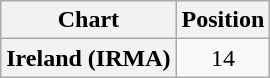<table class="wikitable plainrowheaders" style="text-align:center">
<tr>
<th>Chart</th>
<th>Position</th>
</tr>
<tr>
<th scope="row">Ireland (IRMA)</th>
<td>14</td>
</tr>
</table>
